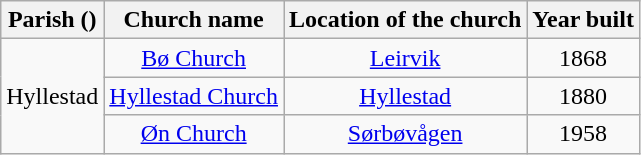<table class="wikitable" style="text-align:center">
<tr>
<th>Parish ()</th>
<th>Church name</th>
<th>Location of the church</th>
<th>Year built</th>
</tr>
<tr>
<td rowspan="3">Hyllestad</td>
<td><a href='#'>Bø Church</a></td>
<td><a href='#'>Leirvik</a></td>
<td>1868</td>
</tr>
<tr>
<td><a href='#'>Hyllestad Church</a></td>
<td><a href='#'>Hyllestad</a></td>
<td>1880</td>
</tr>
<tr>
<td><a href='#'>Øn Church</a></td>
<td><a href='#'>Sørbøvågen</a></td>
<td>1958</td>
</tr>
</table>
